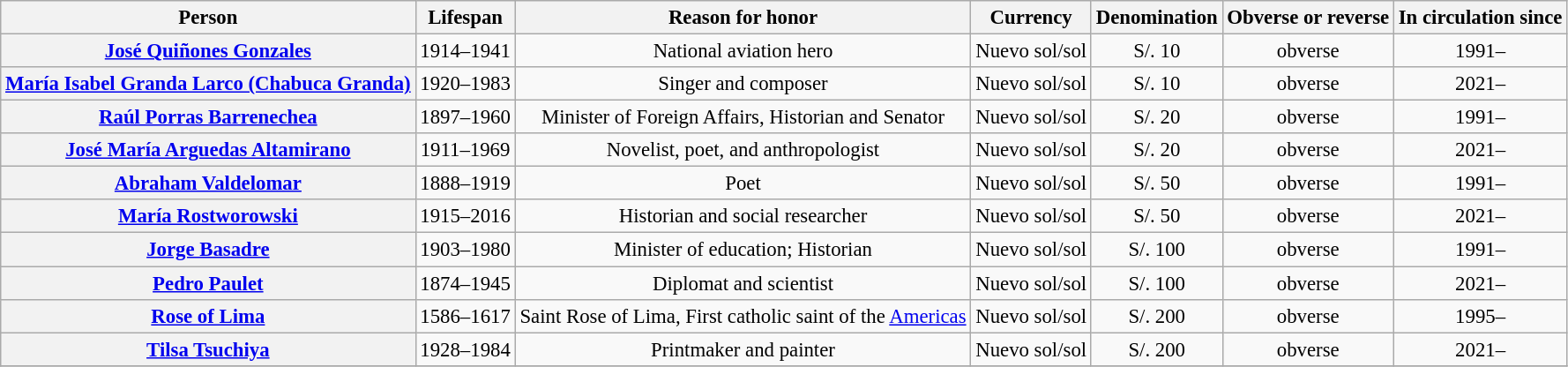<table class="wikitable" style="font-size: 95%; text-align:center;">
<tr>
<th>Person</th>
<th>Lifespan</th>
<th>Reason for honor</th>
<th>Currency</th>
<th>Denomination</th>
<th>Obverse or reverse</th>
<th>In circulation since</th>
</tr>
<tr>
<th><a href='#'>José Quiñones Gonzales</a></th>
<td>1914–1941</td>
<td>National aviation hero</td>
<td>Nuevo sol/sol</td>
<td>S/. 10</td>
<td>obverse</td>
<td>1991–</td>
</tr>
<tr>
<th><a href='#'>María Isabel Granda Larco (Chabuca Granda)</a></th>
<td>1920–1983</td>
<td>Singer and composer</td>
<td>Nuevo sol/sol</td>
<td>S/. 10</td>
<td>obverse</td>
<td>2021–</td>
</tr>
<tr>
<th><a href='#'>Raúl Porras Barrenechea</a></th>
<td>1897–1960</td>
<td>Minister of Foreign Affairs, Historian and Senator</td>
<td>Nuevo sol/sol</td>
<td>S/. 20</td>
<td>obverse</td>
<td>1991–</td>
</tr>
<tr>
<th><a href='#'>José María Arguedas Altamirano</a></th>
<td>1911–1969</td>
<td>Novelist, poet, and anthropologist</td>
<td>Nuevo sol/sol</td>
<td>S/. 20</td>
<td>obverse</td>
<td>2021–</td>
</tr>
<tr>
<th><a href='#'>Abraham Valdelomar</a></th>
<td>1888–1919</td>
<td>Poet</td>
<td>Nuevo sol/sol</td>
<td>S/. 50</td>
<td>obverse</td>
<td>1991–</td>
</tr>
<tr>
<th><a href='#'>María Rostworowski</a></th>
<td>1915–2016</td>
<td>Historian and social researcher</td>
<td>Nuevo sol/sol</td>
<td>S/. 50</td>
<td>obverse</td>
<td>2021–</td>
</tr>
<tr>
<th><a href='#'>Jorge Basadre</a></th>
<td>1903–1980</td>
<td>Minister of education; Historian</td>
<td>Nuevo sol/sol</td>
<td>S/. 100</td>
<td>obverse</td>
<td>1991–</td>
</tr>
<tr>
<th><a href='#'>Pedro Paulet</a></th>
<td>1874–1945</td>
<td>Diplomat and scientist</td>
<td>Nuevo sol/sol</td>
<td>S/. 100</td>
<td>obverse</td>
<td>2021–</td>
</tr>
<tr>
<th><a href='#'>Rose of Lima</a></th>
<td>1586–1617</td>
<td>Saint Rose of Lima, First catholic saint of the <a href='#'>Americas</a></td>
<td>Nuevo sol/sol</td>
<td>S/. 200</td>
<td>obverse</td>
<td>1995–</td>
</tr>
<tr>
<th><a href='#'>Tilsa Tsuchiya</a></th>
<td>1928–1984</td>
<td>Printmaker and painter</td>
<td>Nuevo sol/sol</td>
<td>S/. 200</td>
<td>obverse</td>
<td>2021–</td>
</tr>
<tr>
</tr>
</table>
